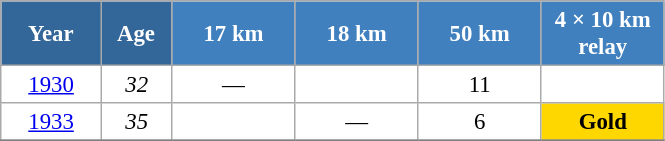<table class="wikitable" style="font-size:95%; text-align:center; border:grey solid 1px; border-collapse:collapse; background:#ffffff;">
<tr>
<th style="background-color:#369; color:white; width:60px;"> Year </th>
<th style="background-color:#369; color:white; width:40px;"> Age </th>
<th style="background-color:#4180be; color:white; width:75px;"> 17 km </th>
<th style="background-color:#4180be; color:white; width:75px;"> 18 km </th>
<th style="background-color:#4180be; color:white; width:75px;"> 50 km </th>
<th style="background-color:#4180be; color:white; width:75px;"> 4 × 10 km <br> relay </th>
</tr>
<tr>
<td><a href='#'>1930</a></td>
<td><em>32</em></td>
<td>—</td>
<td></td>
<td>11</td>
<td></td>
</tr>
<tr>
<td><a href='#'>1933</a></td>
<td><em>35</em></td>
<td></td>
<td>—</td>
<td>6</td>
<td style="background:gold;"><strong>Gold</strong></td>
</tr>
<tr>
</tr>
</table>
